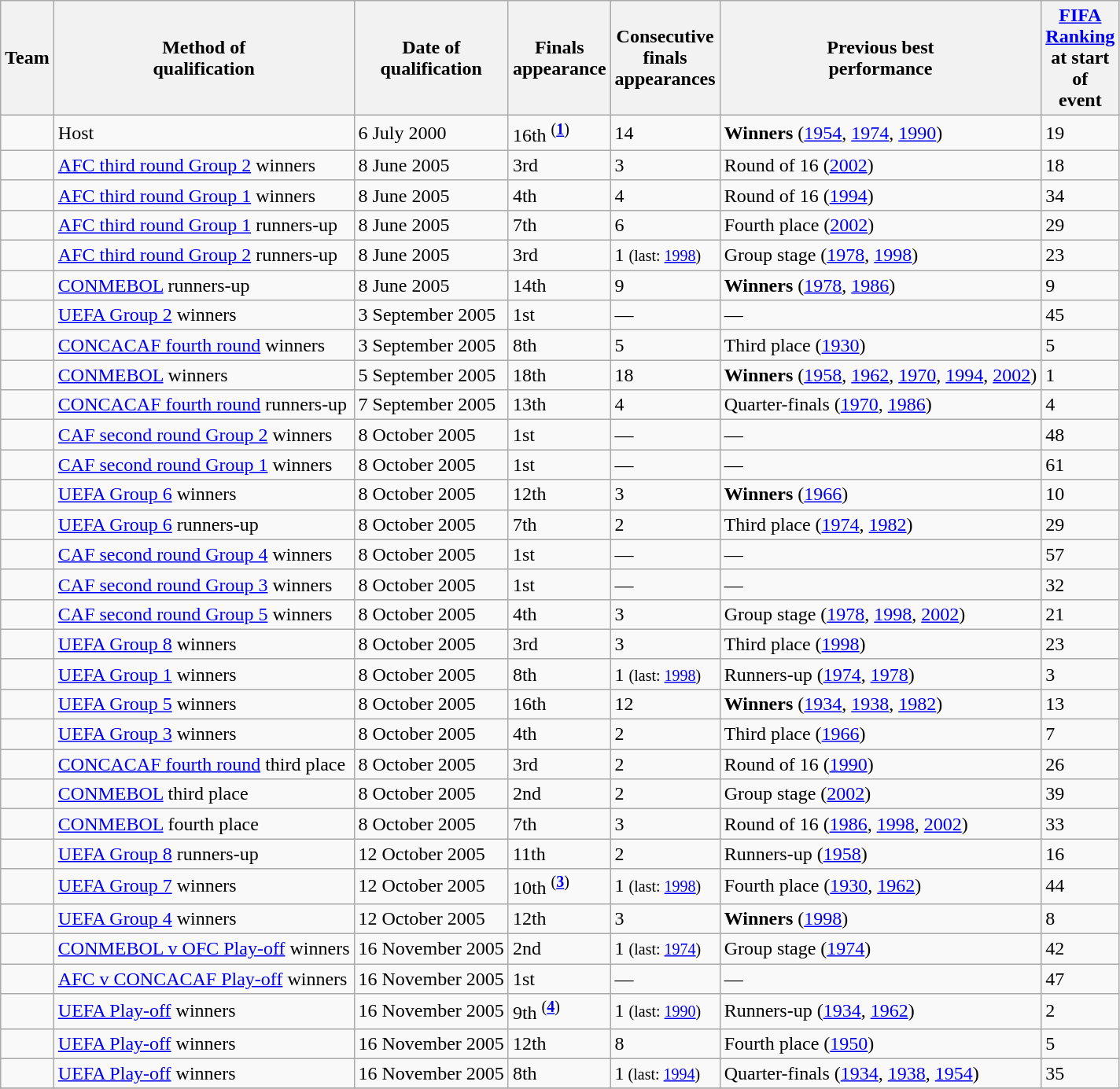<table class="wikitable sortable" style="text-align: left;">
<tr>
<th>Team</th>
<th>Method of<br>qualification</th>
<th>Date of<br>qualification</th>
<th>Finals<br>appearance</th>
<th>Consecutive<br>finals<br>appearances</th>
<th>Previous best<br>performance</th>
<th><a href='#'>FIFA<br>Ranking</a><br>at start<br>of<br>event</th>
</tr>
<tr>
<td align="left"></td>
<td> Host</td>
<td>6 July 2000</td>
<td data-sort-value="16">16th <sup>(<strong><a href='#'>1</a></strong>)</sup></td>
<td>14</td>
<td data-sort-value="7.5"><strong>Winners</strong> (<a href='#'>1954</a>, <a href='#'>1974</a>, <a href='#'>1990</a>)</td>
<td>19</td>
</tr>
<tr>
<td align="left"></td>
<td><a href='#'>AFC third round Group 2</a> winners</td>
<td>8 June 2005</td>
<td data-sort-value="3">3rd</td>
<td>3</td>
<td data-sort-value="2.2">Round of 16 (<a href='#'>2002</a>)</td>
<td>18</td>
</tr>
<tr>
<td align="left"></td>
<td><a href='#'>AFC third round Group 1</a> winners</td>
<td>8 June 2005</td>
<td data-sort-value="4">4th</td>
<td>4</td>
<td data-sort-value="2.2">Round of 16 (<a href='#'>1994</a>)</td>
<td>34</td>
</tr>
<tr>
<td align="left"></td>
<td><a href='#'>AFC third round Group 1</a> runners-up</td>
<td>8 June 2005</td>
<td data-sort-value="7">7th</td>
<td>6</td>
<td data-sort-value="1.3">Fourth place (<a href='#'>2002</a>)</td>
<td>29</td>
</tr>
<tr>
<td align="left"></td>
<td><a href='#'>AFC third round Group 2</a> runners-up</td>
<td>8 June 2005</td>
<td data-sort-value="3">3rd</td>
<td>1 <small>(last: <a href='#'>1998</a>)</small></td>
<td data-sort-value="1.3">Group stage (<a href='#'>1978</a>, <a href='#'>1998</a>)</td>
<td>23</td>
</tr>
<tr>
<td align="left"></td>
<td><a href='#'>CONMEBOL</a> runners-up</td>
<td>8 June 2005</td>
<td data-sort-value="14">14th</td>
<td>9</td>
<td data-sort-value="6.3"><strong>Winners</strong> (<a href='#'>1978</a>, <a href='#'>1986</a>)</td>
<td>9</td>
</tr>
<tr>
<td align="left"></td>
<td><a href='#'>UEFA Group 2</a> winners</td>
<td>3 September 2005</td>
<td data-sort-value="1">1st</td>
<td>—</td>
<td data-sort-value="7.4">—</td>
<td>45</td>
</tr>
<tr>
<td align="left"></td>
<td><a href='#'>CONCACAF fourth round</a> winners</td>
<td>3 September 2005</td>
<td data-sort-value="8">8th</td>
<td>5</td>
<td data-sort-value="7.4">Third place (<a href='#'>1930</a>)</td>
<td>5</td>
</tr>
<tr>
<td align="left"></td>
<td><a href='#'>CONMEBOL</a> winners</td>
<td>5 September 2005</td>
<td data-sort-value="18">18th</td>
<td>18</td>
<td data-sort-value="2.1"><strong>Winners</strong> (<a href='#'>1958</a>, <a href='#'>1962</a>, <a href='#'>1970</a>, <a href='#'>1994</a>, <a href='#'>2002</a>)</td>
<td>1</td>
</tr>
<tr>
<td align="left"></td>
<td><a href='#'>CONCACAF fourth round</a> runners-up</td>
<td>7 September 2005</td>
<td data-sort-value="14">13th</td>
<td>4</td>
<td data-sort-value="5.1">Quarter-finals (<a href='#'>1970</a>, <a href='#'>1986</a>)</td>
<td>4</td>
</tr>
<tr>
<td align="left"></td>
<td><a href='#'>CAF second round Group 2</a> winners</td>
<td>8 October 2005</td>
<td data-sort-value="1">1st</td>
<td>—</td>
<td data-sort-value="4.1">—</td>
<td>48</td>
</tr>
<tr>
<td align="left"></td>
<td><a href='#'>CAF second round Group 1</a> winners</td>
<td>8 October 2005</td>
<td data-sort-value="1">1st</td>
<td>—</td>
<td data-sort-value="4.1">—</td>
<td>61</td>
</tr>
<tr>
<td align="left"></td>
<td><a href='#'>UEFA Group 6</a> winners</td>
<td>8 October 2005</td>
<td data-sort-value="12">12th</td>
<td>3</td>
<td data-sort-value="4.1"><strong>Winners</strong> (<a href='#'>1966</a>)</td>
<td>10</td>
</tr>
<tr>
<td align="left"></td>
<td><a href='#'>UEFA Group 6</a> runners-up</td>
<td>8 October 2005</td>
<td data-sort-value="12">7th</td>
<td>2</td>
<td data-sort-value="4.1">Third place (<a href='#'>1974</a>, <a href='#'>1982</a>)</td>
<td>29</td>
</tr>
<tr>
<td align="left"></td>
<td><a href='#'>CAF second round Group 4</a> winners</td>
<td>8 October 2005</td>
<td data-sort-value="1">1st</td>
<td>—</td>
<td data-sort-value="4.1">—</td>
<td>57</td>
</tr>
<tr>
<td align="left"></td>
<td><a href='#'>CAF second round Group 3</a> winners</td>
<td>8 October 2005</td>
<td data-sort-value="1">1st</td>
<td>—</td>
<td data-sort-value="4.1">—</td>
<td>32</td>
</tr>
<tr>
<td align="left"></td>
<td><a href='#'>CAF second round Group 5</a> winners</td>
<td>8 October 2005</td>
<td data-sort-value="4">4th</td>
<td>3</td>
<td data-sort-value="4.1">Group stage (<a href='#'>1978</a>, <a href='#'>1998</a>,  <a href='#'>2002</a>)</td>
<td>21</td>
</tr>
<tr>
<td align="left"></td>
<td><a href='#'>UEFA Group 8</a> winners</td>
<td>8 October 2005</td>
<td data-sort-value="3">3rd</td>
<td>3</td>
<td data-sort-value="3.3">Third place (<a href='#'>1998</a>)</td>
<td>23</td>
</tr>
<tr>
<td align="left"></td>
<td><a href='#'>UEFA Group 1</a> winners</td>
<td>8 October 2005</td>
<td data-sort-value="8">8th</td>
<td>1 <small>(last: <a href='#'>1998</a>)</small></td>
<td data-sort-value="3.3">Runners-up (<a href='#'>1974</a>, <a href='#'>1978</a>)</td>
<td>3</td>
</tr>
<tr>
<td align="left"></td>
<td><a href='#'>UEFA Group 5</a> winners</td>
<td>8 October 2005</td>
<td data-sort-value="16">16th</td>
<td>12</td>
<td data-sort-value="7.3"><strong>Winners</strong> (<a href='#'>1934</a>, <a href='#'>1938</a>, <a href='#'>1982</a>)</td>
<td>13</td>
</tr>
<tr>
<td align="left"></td>
<td><a href='#'>UEFA Group 3</a> winners</td>
<td>8 October 2005</td>
<td data-sort-value="4">4th</td>
<td>2</td>
<td data-sort-value="7.3">Third place (<a href='#'>1966</a>)</td>
<td>7</td>
</tr>
<tr>
<td align="left"></td>
<td><a href='#'>CONCACAF fourth round</a> third place</td>
<td>8 October 2005</td>
<td data-sort-value="3">3rd</td>
<td>2</td>
<td data-sort-value="5.1">Round of 16 (<a href='#'>1990</a>)</td>
<td>26</td>
</tr>
<tr>
<td align="left"></td>
<td><a href='#'>CONMEBOL</a> third place</td>
<td>8 October 2005</td>
<td data-sort-value="2">2nd</td>
<td>2</td>
<td data-sort-value="2.1">Group stage (<a href='#'>2002</a>)</td>
<td>39</td>
</tr>
<tr>
<td align="left"></td>
<td><a href='#'>CONMEBOL</a> fourth place</td>
<td>8 October 2005</td>
<td data-sort-value="7">7th</td>
<td>3</td>
<td data-sort-value="2.1">Round of 16 (<a href='#'>1986</a>, <a href='#'>1998</a>, <a href='#'>2002</a>)</td>
<td>33</td>
</tr>
<tr>
<td align="left"></td>
<td><a href='#'>UEFA Group 8</a> runners-up</td>
<td>12 October 2005</td>
<td data-sort-value="11">11th</td>
<td>2</td>
<td data-sort-value="7.3">Runners-up (<a href='#'>1958</a>)</td>
<td>16</td>
</tr>
<tr>
<td align="left"></td>
<td><a href='#'>UEFA Group 7</a> winners</td>
<td>12 October 2005</td>
<td data-sort-value="2">10th <sup>(<strong><a href='#'>3</a></strong>)</sup></td>
<td>1 <small>(last: <a href='#'>1998</a>)</small></td>
<td data-sort-value="7.3">Fourth place (<a href='#'>1930</a>, <a href='#'>1962</a>)</td>
<td>44</td>
</tr>
<tr>
<td align="left"></td>
<td><a href='#'>UEFA Group 4</a> winners</td>
<td>12 October 2005</td>
<td data-sort-value="12">12th</td>
<td>3</td>
<td data-sort-value="7.3"><strong>Winners</strong> (<a href='#'>1998</a>)</td>
<td>8</td>
</tr>
<tr>
<td align="left"></td>
<td><a href='#'>CONMEBOL v OFC Play-off</a> winners</td>
<td>16 November 2005</td>
<td>2nd</td>
<td>1  <small>(last: <a href='#'>1974</a>)</small></td>
<td data-sort-value="7.2">Group stage (<a href='#'>1974</a>)</td>
<td>42</td>
</tr>
<tr>
<td align="left"></td>
<td><a href='#'>AFC v CONCACAF Play-off</a> winners</td>
<td>16 November 2005</td>
<td>1st</td>
<td>—</td>
<td data-sort-value="3.3">—</td>
<td>47</td>
</tr>
<tr>
<td align="left"></td>
<td><a href='#'>UEFA Play-off</a> winners</td>
<td>16 November 2005</td>
<td data-sort-value="9">9th <sup>(<strong><a href='#'>4</a></strong>)</sup></td>
<td>1 <small>(last: <a href='#'>1990</a>)</small></td>
<td data-sort-value="7.3">Runners-up (<a href='#'>1934</a>, <a href='#'>1962</a>)</td>
<td>2</td>
</tr>
<tr>
<td align="left"></td>
<td><a href='#'>UEFA Play-off</a> winners</td>
<td>16 November 2005</td>
<td data-sort-value="12">12th</td>
<td>8</td>
<td data-sort-value="7.3">Fourth place (<a href='#'>1950</a>)</td>
<td>5</td>
</tr>
<tr>
<td align="left"></td>
<td><a href='#'>UEFA Play-off</a> winners</td>
<td>16 November 2005</td>
<td data-sort-value="8">8th</td>
<td>1<small> (last: <a href='#'>1994</a>)</small></td>
<td data-sort-value="7.3">Quarter-finals (<a href='#'>1934</a>, <a href='#'>1938</a>, <a href='#'>1954</a>)</td>
<td>35</td>
</tr>
<tr>
</tr>
</table>
